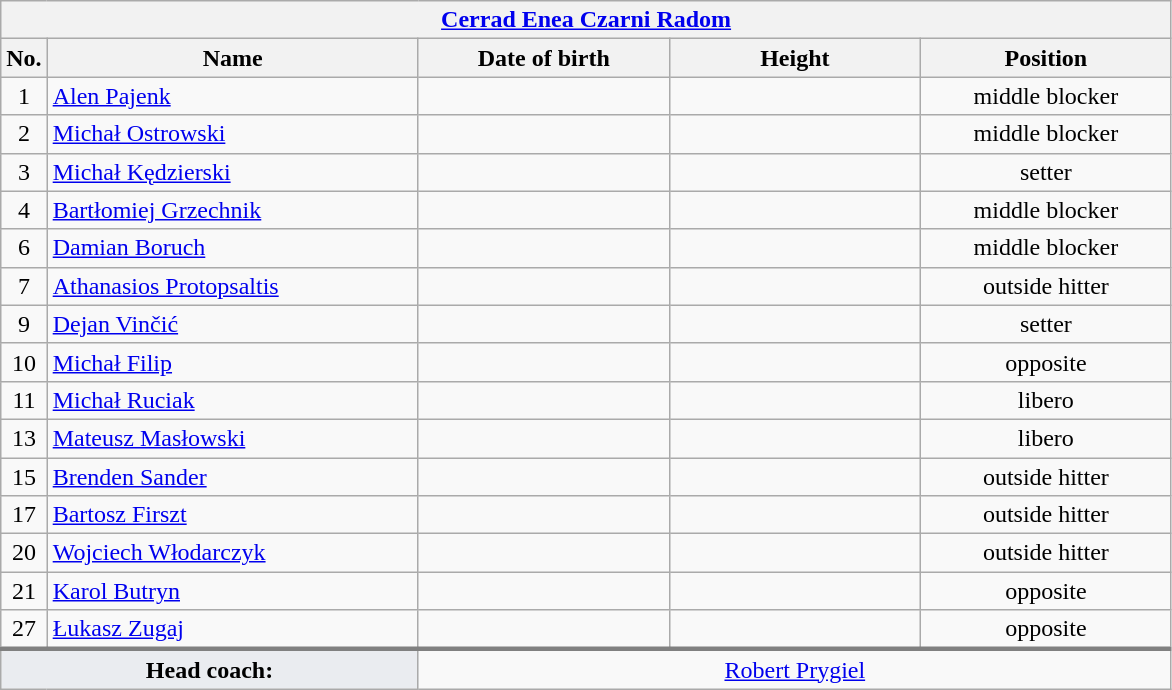<table class="wikitable collapsible collapsed" style="font-size:100%; text-align:center">
<tr>
<th colspan=5 style="width:30em"><a href='#'>Cerrad Enea Czarni Radom</a></th>
</tr>
<tr>
<th>No.</th>
<th style="width:15em">Name</th>
<th style="width:10em">Date of birth</th>
<th style="width:10em">Height</th>
<th style="width:10em">Position</th>
</tr>
<tr>
<td>1</td>
<td align=left> <a href='#'>Alen Pajenk</a></td>
<td align=right></td>
<td></td>
<td>middle blocker</td>
</tr>
<tr>
<td>2</td>
<td align=left> <a href='#'>Michał Ostrowski</a></td>
<td align=right></td>
<td></td>
<td>middle blocker</td>
</tr>
<tr>
<td>3</td>
<td align=left> <a href='#'>Michał Kędzierski</a></td>
<td align=right></td>
<td></td>
<td>setter</td>
</tr>
<tr>
<td>4</td>
<td align=left> <a href='#'>Bartłomiej Grzechnik</a></td>
<td align=right></td>
<td></td>
<td>middle blocker</td>
</tr>
<tr>
<td>6</td>
<td align=left> <a href='#'>Damian Boruch</a></td>
<td align=right></td>
<td></td>
<td>middle blocker</td>
</tr>
<tr>
<td>7</td>
<td align=left> <a href='#'>Athanasios Protopsaltis</a></td>
<td align=right></td>
<td></td>
<td>outside hitter</td>
</tr>
<tr>
<td>9</td>
<td align=left> <a href='#'>Dejan Vinčić</a></td>
<td align=right></td>
<td></td>
<td>setter</td>
</tr>
<tr>
<td>10</td>
<td align=left> <a href='#'>Michał Filip</a></td>
<td align=right></td>
<td></td>
<td>opposite</td>
</tr>
<tr>
<td>11</td>
<td align=left> <a href='#'>Michał Ruciak</a></td>
<td align=right></td>
<td></td>
<td>libero</td>
</tr>
<tr>
<td>13</td>
<td align=left> <a href='#'>Mateusz Masłowski</a></td>
<td align=right></td>
<td></td>
<td>libero</td>
</tr>
<tr>
<td>15</td>
<td align=left> <a href='#'>Brenden Sander</a></td>
<td align=right></td>
<td></td>
<td>outside hitter</td>
</tr>
<tr>
<td>17</td>
<td align=left> <a href='#'>Bartosz Firszt</a></td>
<td align=right></td>
<td></td>
<td>outside hitter</td>
</tr>
<tr>
<td>20</td>
<td align=left> <a href='#'>Wojciech Włodarczyk</a></td>
<td align=right></td>
<td></td>
<td>outside hitter</td>
</tr>
<tr>
<td>21</td>
<td align=left> <a href='#'>Karol Butryn</a></td>
<td align=right></td>
<td></td>
<td>opposite</td>
</tr>
<tr>
<td>27</td>
<td align=left> <a href='#'>Łukasz Zugaj</a></td>
<td align=right></td>
<td></td>
<td>opposite</td>
</tr>
<tr style="border-top: 3px solid grey">
<td colspan=2 style="background:#EAECF0"><strong>Head coach:</strong></td>
<td colspan=3> <a href='#'>Robert Prygiel</a></td>
</tr>
</table>
